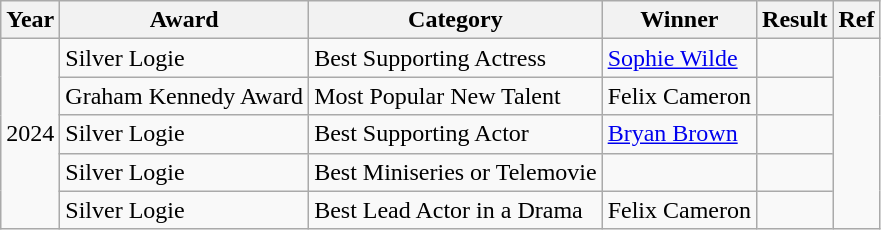<table class="wikitable">
<tr>
<th>Year</th>
<th>Award</th>
<th>Category</th>
<th>Winner</th>
<th>Result</th>
<th>Ref</th>
</tr>
<tr>
<td rowspan="5">2024</td>
<td>Silver Logie</td>
<td>Best Supporting Actress</td>
<td><a href='#'>Sophie Wilde</a></td>
<td></td>
<td rowspan="5"></td>
</tr>
<tr>
<td>Graham Kennedy Award</td>
<td>Most Popular New Talent</td>
<td>Felix Cameron</td>
<td></td>
</tr>
<tr>
<td>Silver Logie</td>
<td>Best Supporting Actor</td>
<td><a href='#'>Bryan Brown</a></td>
<td></td>
</tr>
<tr>
<td>Silver Logie</td>
<td>Best Miniseries or Telemovie</td>
<td></td>
<td></td>
</tr>
<tr>
<td>Silver Logie</td>
<td>Best Lead Actor in a Drama</td>
<td>Felix Cameron</td>
<td></td>
</tr>
</table>
